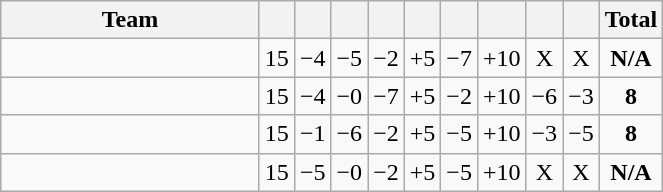<table class="wikitable sortable" style="text-align:center">
<tr>
<th width=165>Team</th>
<th></th>
<th></th>
<th></th>
<th></th>
<th></th>
<th></th>
<th></th>
<th></th>
<th></th>
<th>Total</th>
</tr>
<tr>
<td align=left><em></em></td>
<td>15</td>
<td>−4</td>
<td>−5</td>
<td>−2</td>
<td>+5</td>
<td>−7</td>
<td>+10</td>
<td>X</td>
<td>X</td>
<td><strong>N/A</strong></td>
</tr>
<tr>
<td align=left></td>
<td>15</td>
<td>−4</td>
<td>−0</td>
<td>−7</td>
<td>+5</td>
<td>−2</td>
<td>+10</td>
<td>−6</td>
<td>−3</td>
<td><strong>8</strong></td>
</tr>
<tr>
<td align=left><strong></strong></td>
<td>15</td>
<td>−1</td>
<td>−6</td>
<td>−2</td>
<td>+5</td>
<td>−5</td>
<td>+10</td>
<td>−3</td>
<td>−5</td>
<td><strong>8</strong></td>
</tr>
<tr>
<td align=left><em></em></td>
<td>15</td>
<td>−5</td>
<td>−0</td>
<td>−2</td>
<td>+5</td>
<td>−5</td>
<td>+10</td>
<td>X</td>
<td>X</td>
<td><strong>N/A</strong></td>
</tr>
</table>
